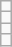<table class="wikitable">
<tr>
<td></td>
</tr>
<tr>
<td></td>
</tr>
<tr>
<td></td>
</tr>
<tr>
<td></td>
</tr>
</table>
